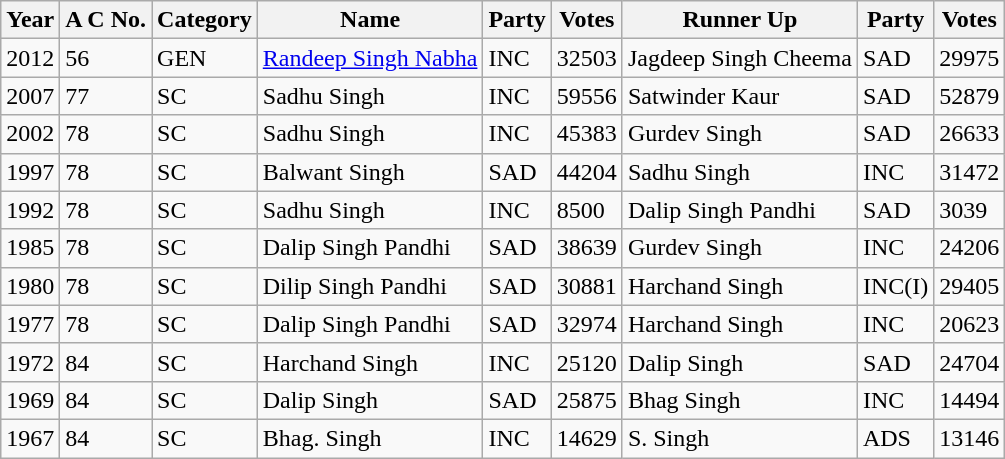<table class="wikitable sortable col6right col9right">
<tr>
<th>Year</th>
<th>A C No.</th>
<th>Category</th>
<th>Name</th>
<th>Party</th>
<th>Votes</th>
<th>Runner Up</th>
<th>Party</th>
<th>Votes</th>
</tr>
<tr>
<td>2012</td>
<td>56</td>
<td>GEN</td>
<td><a href='#'>Randeep Singh Nabha</a></td>
<td>INC</td>
<td>32503</td>
<td>Jagdeep Singh Cheema</td>
<td>SAD</td>
<td>29975</td>
</tr>
<tr>
<td>2007</td>
<td>77</td>
<td>SC</td>
<td>Sadhu Singh</td>
<td>INC</td>
<td>59556</td>
<td>Satwinder Kaur</td>
<td>SAD</td>
<td>52879</td>
</tr>
<tr>
<td>2002</td>
<td>78</td>
<td>SC</td>
<td>Sadhu Singh</td>
<td>INC</td>
<td>45383</td>
<td>Gurdev Singh</td>
<td>SAD</td>
<td>26633</td>
</tr>
<tr>
<td>1997</td>
<td>78</td>
<td>SC</td>
<td>Balwant Singh</td>
<td>SAD</td>
<td>44204</td>
<td>Sadhu Singh</td>
<td>INC</td>
<td>31472</td>
</tr>
<tr>
<td>1992</td>
<td>78</td>
<td>SC</td>
<td>Sadhu Singh</td>
<td>INC</td>
<td>8500</td>
<td>Dalip Singh Pandhi</td>
<td>SAD</td>
<td>3039</td>
</tr>
<tr>
<td>1985</td>
<td>78</td>
<td>SC</td>
<td>Dalip Singh Pandhi</td>
<td>SAD</td>
<td>38639</td>
<td>Gurdev Singh</td>
<td>INC</td>
<td>24206</td>
</tr>
<tr>
<td>1980</td>
<td>78</td>
<td>SC</td>
<td>Dilip Singh Pandhi</td>
<td>SAD</td>
<td>30881</td>
<td>Harchand Singh</td>
<td>INC(I)</td>
<td>29405</td>
</tr>
<tr>
<td>1977</td>
<td>78</td>
<td>SC</td>
<td>Dalip Singh Pandhi</td>
<td>SAD</td>
<td>32974</td>
<td>Harchand Singh</td>
<td>INC</td>
<td>20623</td>
</tr>
<tr>
<td>1972</td>
<td>84</td>
<td>SC</td>
<td>Harchand Singh</td>
<td>INC</td>
<td>25120</td>
<td>Dalip Singh</td>
<td>SAD</td>
<td>24704</td>
</tr>
<tr>
<td>1969</td>
<td>84</td>
<td>SC</td>
<td>Dalip Singh</td>
<td>SAD</td>
<td>25875</td>
<td>Bhag Singh</td>
<td>INC</td>
<td>14494</td>
</tr>
<tr>
<td>1967</td>
<td>84</td>
<td>SC</td>
<td>Bhag. Singh</td>
<td>INC</td>
<td>14629</td>
<td>S. Singh</td>
<td>ADS</td>
<td>13146</td>
</tr>
</table>
